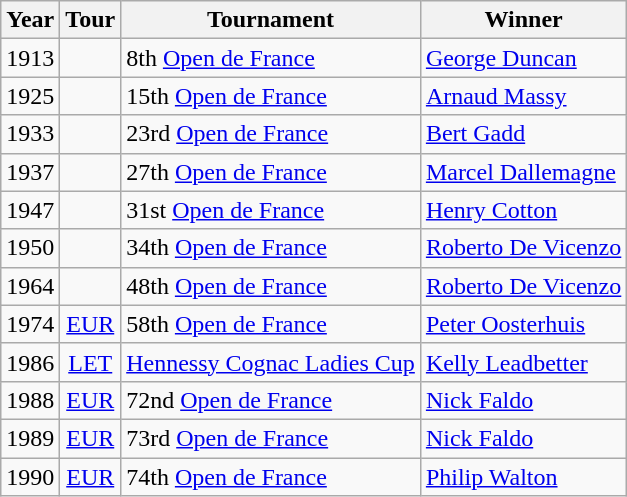<table class="sortable wikitable">
<tr>
<th>Year</th>
<th>Tour</th>
<th>Tournament</th>
<th>Winner</th>
</tr>
<tr>
<td>1913</td>
<td></td>
<td>8th <a href='#'>Open de France</a></td>
<td> <a href='#'>George Duncan</a></td>
</tr>
<tr>
<td>1925</td>
<td></td>
<td>15th <a href='#'>Open de France</a></td>
<td> <a href='#'>Arnaud Massy</a></td>
</tr>
<tr>
<td>1933</td>
<td></td>
<td>23rd <a href='#'>Open de France</a></td>
<td> <a href='#'>Bert Gadd</a></td>
</tr>
<tr>
<td>1937</td>
<td></td>
<td>27th <a href='#'>Open de France</a></td>
<td> <a href='#'>Marcel Dallemagne</a></td>
</tr>
<tr>
<td>1947</td>
<td></td>
<td>31st <a href='#'>Open de France</a></td>
<td> <a href='#'>Henry Cotton</a></td>
</tr>
<tr>
<td>1950</td>
<td></td>
<td>34th <a href='#'>Open de France</a></td>
<td> <a href='#'>Roberto De Vicenzo</a></td>
</tr>
<tr>
<td>1964</td>
<td></td>
<td>48th <a href='#'>Open de France</a></td>
<td> <a href='#'>Roberto De Vicenzo</a></td>
</tr>
<tr>
<td>1974</td>
<td align=center><a href='#'>EUR</a></td>
<td>58th <a href='#'>Open de France</a></td>
<td> <a href='#'>Peter Oosterhuis</a></td>
</tr>
<tr>
<td>1986</td>
<td align=center><a href='#'>LET</a></td>
<td><a href='#'>Hennessy Cognac Ladies Cup</a></td>
<td> <a href='#'>Kelly Leadbetter</a></td>
</tr>
<tr>
<td>1988</td>
<td align=center><a href='#'>EUR</a></td>
<td>72nd <a href='#'>Open de France</a></td>
<td> <a href='#'>Nick Faldo</a></td>
</tr>
<tr>
<td>1989</td>
<td align=center><a href='#'>EUR</a></td>
<td>73rd <a href='#'>Open de France</a></td>
<td> <a href='#'>Nick Faldo</a></td>
</tr>
<tr>
<td>1990</td>
<td align=center><a href='#'>EUR</a></td>
<td>74th <a href='#'>Open de France</a></td>
<td> <a href='#'>Philip Walton</a></td>
</tr>
</table>
